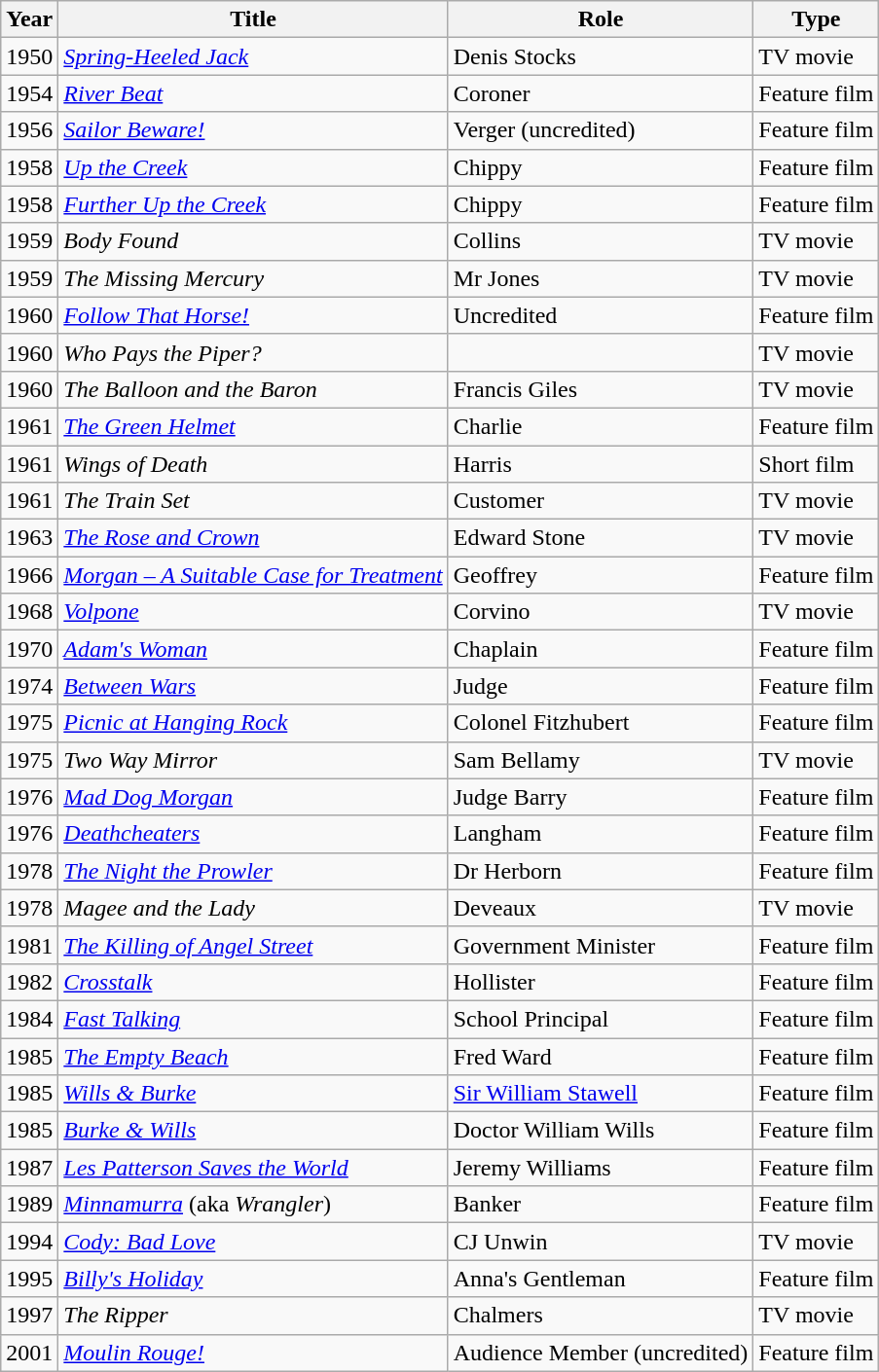<table class=wikitable>
<tr>
<th>Year</th>
<th>Title</th>
<th>Role</th>
<th>Type</th>
</tr>
<tr>
<td>1950</td>
<td><em><a href='#'>Spring-Heeled Jack</a></em></td>
<td>Denis Stocks</td>
<td>TV movie</td>
</tr>
<tr>
<td>1954</td>
<td><em><a href='#'>River Beat</a></em></td>
<td>Coroner</td>
<td>Feature film</td>
</tr>
<tr>
<td>1956</td>
<td><em><a href='#'>Sailor Beware!</a></em></td>
<td>Verger (uncredited)</td>
<td>Feature film</td>
</tr>
<tr>
<td>1958</td>
<td><em><a href='#'>Up the Creek</a></em></td>
<td>Chippy</td>
<td>Feature film</td>
</tr>
<tr>
<td>1958</td>
<td><em><a href='#'>Further Up the Creek</a></em></td>
<td>Chippy</td>
<td>Feature film</td>
</tr>
<tr>
<td>1959</td>
<td><em>Body Found</em></td>
<td>Collins</td>
<td>TV movie</td>
</tr>
<tr>
<td>1959</td>
<td><em>The Missing Mercury</em></td>
<td>Mr Jones</td>
<td>TV movie</td>
</tr>
<tr>
<td>1960</td>
<td><em><a href='#'>Follow That Horse!</a></em></td>
<td>Uncredited</td>
<td>Feature film</td>
</tr>
<tr>
<td>1960</td>
<td><em>Who Pays the Piper?</em></td>
<td></td>
<td>TV movie</td>
</tr>
<tr>
<td>1960</td>
<td><em>The Balloon and the Baron</em></td>
<td>Francis Giles</td>
<td>TV movie</td>
</tr>
<tr>
<td>1961</td>
<td><em><a href='#'>The Green Helmet</a></em></td>
<td>Charlie</td>
<td>Feature film</td>
</tr>
<tr>
<td>1961</td>
<td><em>Wings of Death</em></td>
<td>Harris</td>
<td>Short film</td>
</tr>
<tr>
<td>1961</td>
<td><em>The Train Set</em></td>
<td>Customer</td>
<td>TV movie</td>
</tr>
<tr>
<td>1963</td>
<td><em><a href='#'>The Rose and Crown</a></em></td>
<td>Edward Stone</td>
<td>TV movie</td>
</tr>
<tr>
<td>1966</td>
<td><em><a href='#'>Morgan – A Suitable Case for Treatment</a></em></td>
<td>Geoffrey</td>
<td>Feature film</td>
</tr>
<tr>
<td>1968</td>
<td><em><a href='#'>Volpone</a></em></td>
<td>Corvino</td>
<td>TV movie</td>
</tr>
<tr>
<td>1970</td>
<td><em><a href='#'>Adam's Woman</a></em></td>
<td>Chaplain</td>
<td>Feature film</td>
</tr>
<tr>
<td>1974</td>
<td><em><a href='#'>Between Wars</a></em></td>
<td>Judge</td>
<td>Feature film</td>
</tr>
<tr>
<td>1975</td>
<td><em><a href='#'>Picnic at Hanging Rock</a></em></td>
<td>Colonel Fitzhubert</td>
<td>Feature film</td>
</tr>
<tr>
<td>1975</td>
<td><em>Two Way Mirror</em></td>
<td>Sam Bellamy</td>
<td>TV movie</td>
</tr>
<tr>
<td>1976</td>
<td><em><a href='#'>Mad Dog Morgan</a></em></td>
<td>Judge Barry</td>
<td>Feature film</td>
</tr>
<tr>
<td>1976</td>
<td><em><a href='#'>Deathcheaters</a></em></td>
<td>Langham</td>
<td>Feature film</td>
</tr>
<tr>
<td>1978</td>
<td><em><a href='#'>The Night the Prowler</a></em></td>
<td>Dr Herborn</td>
<td>Feature film</td>
</tr>
<tr>
<td>1978</td>
<td><em>Magee and the Lady</em></td>
<td>Deveaux</td>
<td>TV movie</td>
</tr>
<tr>
<td>1981</td>
<td><em><a href='#'>The Killing of Angel Street</a></em></td>
<td>Government Minister</td>
<td>Feature film</td>
</tr>
<tr>
<td>1982</td>
<td><em><a href='#'>Crosstalk</a></em></td>
<td>Hollister</td>
<td>Feature film</td>
</tr>
<tr>
<td>1984</td>
<td><em><a href='#'>Fast Talking</a></em></td>
<td>School Principal</td>
<td>Feature film</td>
</tr>
<tr>
<td>1985</td>
<td><em><a href='#'>The Empty Beach</a></em></td>
<td>Fred Ward</td>
<td>Feature film</td>
</tr>
<tr>
<td>1985</td>
<td><em><a href='#'>Wills & Burke</a></em></td>
<td><a href='#'>Sir William Stawell</a></td>
<td>Feature film</td>
</tr>
<tr>
<td>1985</td>
<td><em><a href='#'>Burke & Wills</a></em></td>
<td>Doctor William Wills</td>
<td>Feature film</td>
</tr>
<tr>
<td>1987</td>
<td><em><a href='#'>Les Patterson Saves the World</a></em></td>
<td>Jeremy Williams</td>
<td>Feature film</td>
</tr>
<tr>
<td>1989</td>
<td><em><a href='#'>Minnamurra</a></em> (aka <em>Wrangler</em>)</td>
<td>Banker</td>
<td>Feature film</td>
</tr>
<tr>
<td>1994</td>
<td><em><a href='#'>Cody: Bad Love</a></em></td>
<td>CJ Unwin</td>
<td>TV movie</td>
</tr>
<tr>
<td>1995</td>
<td><em><a href='#'>Billy's Holiday</a></em></td>
<td>Anna's Gentleman</td>
<td>Feature film</td>
</tr>
<tr>
<td>1997</td>
<td><em>The Ripper</em></td>
<td>Chalmers</td>
<td>TV movie</td>
</tr>
<tr>
<td>2001</td>
<td><em><a href='#'>Moulin Rouge!</a></em></td>
<td>Audience Member (uncredited)</td>
<td>Feature film</td>
</tr>
</table>
